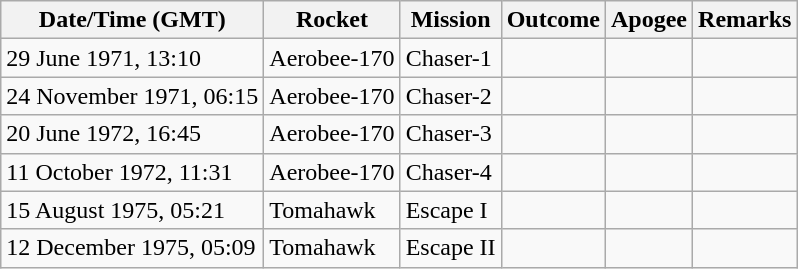<table class="wikitable">
<tr>
<th>Date/Time (GMT)</th>
<th>Rocket</th>
<th>Mission</th>
<th>Outcome</th>
<th>Apogee</th>
<th>Remarks</th>
</tr>
<tr>
<td>29 June 1971, 13:10</td>
<td>Aerobee-170</td>
<td>Chaser-1</td>
<td></td>
<td></td>
<td></td>
</tr>
<tr>
<td>24 November 1971, 06:15</td>
<td>Aerobee-170</td>
<td>Chaser-2</td>
<td></td>
<td></td>
<td></td>
</tr>
<tr>
<td>20 June 1972, 16:45</td>
<td>Aerobee-170</td>
<td>Chaser-3</td>
<td></td>
<td></td>
<td></td>
</tr>
<tr>
<td>11 October 1972, 11:31</td>
<td>Aerobee-170</td>
<td>Chaser-4</td>
<td></td>
<td></td>
<td></td>
</tr>
<tr>
<td>15 August 1975, 05:21</td>
<td>Tomahawk</td>
<td>Escape I</td>
<td></td>
<td></td>
<td></td>
</tr>
<tr>
<td>12 December 1975, 05:09</td>
<td>Tomahawk</td>
<td>Escape II</td>
<td></td>
<td></td>
<td></td>
</tr>
</table>
